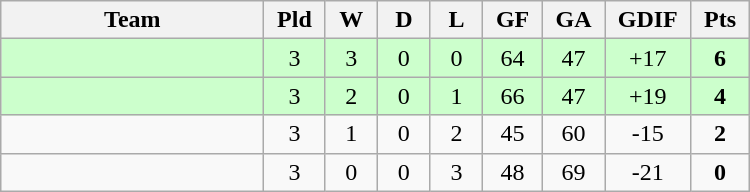<table class=wikitable style="text-align:center" width=500>
<tr>
<th width=25%>Team</th>
<th width=5%>Pld</th>
<th width=5%>W</th>
<th width=5%>D</th>
<th width=5%>L</th>
<th width=5%>GF</th>
<th width=5%>GA</th>
<th width=5%>GDIF</th>
<th width=5%>Pts</th>
</tr>
<tr bgcolor=#ccffcc>
<td align="left"></td>
<td>3</td>
<td>3</td>
<td>0</td>
<td>0</td>
<td>64</td>
<td>47</td>
<td>+17</td>
<td><strong>6</strong></td>
</tr>
<tr bgcolor=#ccffcc>
<td align="left"></td>
<td>3</td>
<td>2</td>
<td>0</td>
<td>1</td>
<td>66</td>
<td>47</td>
<td>+19</td>
<td><strong>4</strong></td>
</tr>
<tr>
<td align="left"></td>
<td>3</td>
<td>1</td>
<td>0</td>
<td>2</td>
<td>45</td>
<td>60</td>
<td>-15</td>
<td><strong>2</strong></td>
</tr>
<tr>
<td align="left"></td>
<td>3</td>
<td>0</td>
<td>0</td>
<td>3</td>
<td>48</td>
<td>69</td>
<td>-21</td>
<td><strong>0</strong></td>
</tr>
</table>
